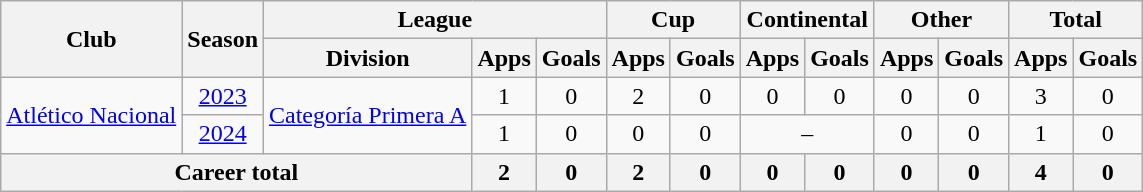<table class=wikitable style=text-align:center>
<tr>
<th rowspan="2">Club</th>
<th rowspan="2">Season</th>
<th colspan="3">League</th>
<th colspan="2">Cup</th>
<th colspan="2">Continental</th>
<th colspan="2">Other</th>
<th colspan="2">Total</th>
</tr>
<tr>
<th>Division</th>
<th>Apps</th>
<th>Goals</th>
<th>Apps</th>
<th>Goals</th>
<th>Apps</th>
<th>Goals</th>
<th>Apps</th>
<th>Goals</th>
<th>Apps</th>
<th>Goals</th>
</tr>
<tr>
<td rowspan="2"><a href='#'>Atlético Nacional</a></td>
<td><a href='#'>2023</a></td>
<td rowspan="2"><a href='#'>Categoría Primera A</a></td>
<td>1</td>
<td>0</td>
<td>2</td>
<td>0</td>
<td>0</td>
<td>0</td>
<td>0</td>
<td>0</td>
<td>3</td>
<td>0</td>
</tr>
<tr>
<td><a href='#'>2024</a></td>
<td>1</td>
<td>0</td>
<td>0</td>
<td>0</td>
<td colspan="2">–</td>
<td>0</td>
<td>0</td>
<td>1</td>
<td>0</td>
</tr>
<tr>
<th colspan="3"><strong>Career total</strong></th>
<th>2</th>
<th>0</th>
<th>2</th>
<th>0</th>
<th>0</th>
<th>0</th>
<th>0</th>
<th>0</th>
<th>4</th>
<th>0</th>
</tr>
</table>
